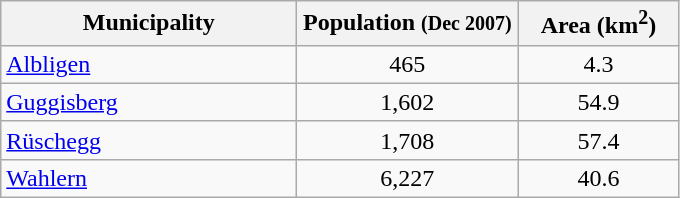<table class="wikitable">
<tr>
<th width="190">Municipality</th>
<th width="140">Population <small>(Dec 2007)</small></th>
<th width="100">Area (km<sup>2</sup>)</th>
</tr>
<tr>
<td><a href='#'>Albligen</a></td>
<td align="center">465</td>
<td align="center">4.3</td>
</tr>
<tr>
<td><a href='#'>Guggisberg</a></td>
<td align="center">1,602</td>
<td align="center">54.9</td>
</tr>
<tr>
<td><a href='#'>Rüschegg</a></td>
<td align="center">1,708</td>
<td align="center">57.4</td>
</tr>
<tr>
<td><a href='#'>Wahlern</a></td>
<td align="center">6,227</td>
<td align="center">40.6</td>
</tr>
</table>
